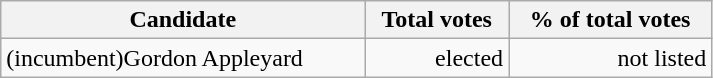<table class="wikitable" width="475">
<tr>
<th align="left">Candidate</th>
<th align="right">Total votes</th>
<th align="right">% of total votes</th>
</tr>
<tr>
<td align="left">(incumbent)Gordon Appleyard</td>
<td align="right">elected</td>
<td align="right">not listed</td>
</tr>
</table>
